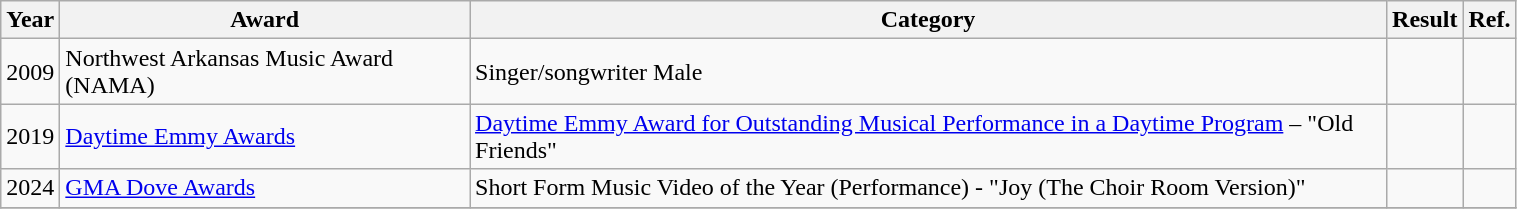<table class="wikitable" style="width:80%;">
<tr>
<th align=center>Year</th>
<th>Award</th>
<th>Category</th>
<th>Result</th>
<th>Ref.</th>
</tr>
<tr>
<td align=center>2009</td>
<td>Northwest Arkansas Music Award (NAMA)</td>
<td>Singer/songwriter Male</td>
<td></td>
<td></td>
</tr>
<tr>
<td align=center>2019</td>
<td><a href='#'>Daytime Emmy Awards</a></td>
<td><a href='#'>Daytime Emmy Award for Outstanding Musical Performance in a Daytime Program</a> – "Old Friends"</td>
<td></td>
<td></td>
</tr>
<tr>
<td align=center>2024</td>
<td><a href='#'>GMA Dove Awards</a></td>
<td>Short Form Music Video of the Year (Performance) - "Joy (The Choir Room Version)"</td>
<td></td>
<td></td>
</tr>
<tr>
</tr>
</table>
